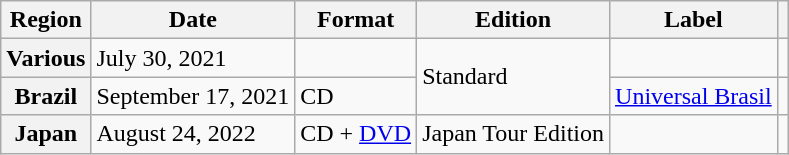<table class="wikitable plainrowheaders">
<tr>
<th scope="col">Region</th>
<th scope="col">Date</th>
<th scope="col">Format</th>
<th scope="col">Edition</th>
<th scope="col">Label</th>
<th scope="col"></th>
</tr>
<tr>
<th scope="row">Various</th>
<td>July 30, 2021</td>
<td></td>
<td rowspan="2">Standard</td>
<td></td>
<td></td>
</tr>
<tr>
<th scope="row">Brazil</th>
<td>September 17, 2021</td>
<td>CD</td>
<td><a href='#'>Universal Brasil</a></td>
<td align="center"></td>
</tr>
<tr>
<th scope="row">Japan</th>
<td>August 24, 2022</td>
<td>CD + <a href='#'>DVD</a></td>
<td>Japan Tour Edition</td>
<td></td>
<td align="center"></td>
</tr>
</table>
